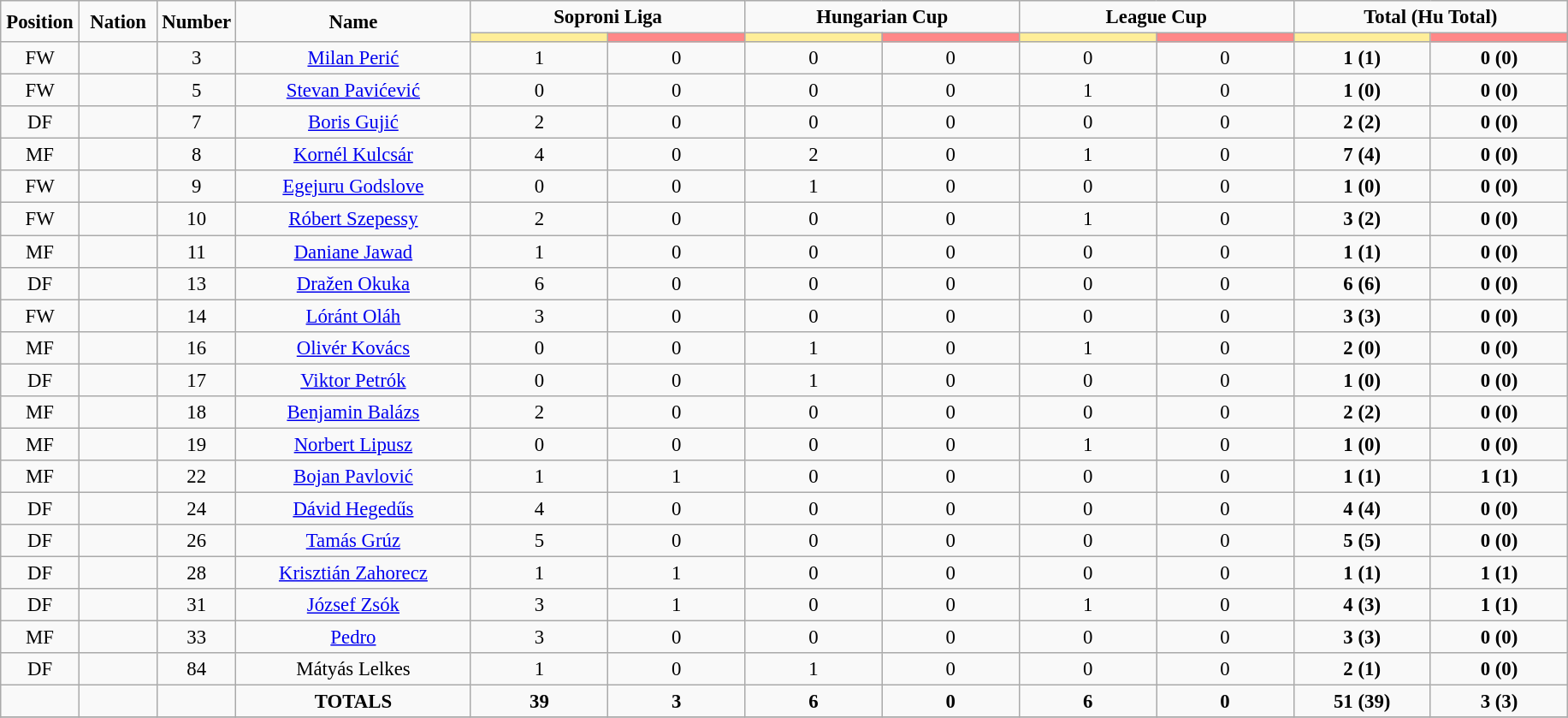<table class="wikitable" style="font-size: 95%; text-align: center;">
<tr>
<td rowspan="2" width="5%" align="center"><strong>Position</strong></td>
<td rowspan="2" width="5%" align="center"><strong>Nation</strong></td>
<td rowspan="2" width="5%" align="center"><strong>Number</strong></td>
<td rowspan="2" width="15%" align="center"><strong>Name</strong></td>
<td colspan="2" align="center"><strong>Soproni Liga</strong></td>
<td colspan="2" align="center"><strong>Hungarian Cup</strong></td>
<td colspan="2" align="center"><strong>League Cup</strong></td>
<td colspan="2" align="center"><strong>Total (Hu Total)</strong></td>
</tr>
<tr>
<th width=60 style="background: #FFEE99"></th>
<th width=60 style="background: #FF8888"></th>
<th width=60 style="background: #FFEE99"></th>
<th width=60 style="background: #FF8888"></th>
<th width=60 style="background: #FFEE99"></th>
<th width=60 style="background: #FF8888"></th>
<th width=60 style="background: #FFEE99"></th>
<th width=60 style="background: #FF8888"></th>
</tr>
<tr>
<td>FW</td>
<td></td>
<td>3</td>
<td><a href='#'>Milan Perić</a></td>
<td>1</td>
<td>0</td>
<td>0</td>
<td>0</td>
<td>0</td>
<td>0</td>
<td><strong>1 (1)</strong></td>
<td><strong>0 (0)</strong></td>
</tr>
<tr>
<td>FW</td>
<td></td>
<td>5</td>
<td><a href='#'>Stevan Pavićević</a></td>
<td>0</td>
<td>0</td>
<td>0</td>
<td>0</td>
<td>1</td>
<td>0</td>
<td><strong>1 (0)</strong></td>
<td><strong>0 (0)</strong></td>
</tr>
<tr>
<td>DF</td>
<td></td>
<td>7</td>
<td><a href='#'>Boris Gujić</a></td>
<td>2</td>
<td>0</td>
<td>0</td>
<td>0</td>
<td>0</td>
<td>0</td>
<td><strong>2 (2)</strong></td>
<td><strong>0 (0)</strong></td>
</tr>
<tr>
<td>MF</td>
<td></td>
<td>8</td>
<td><a href='#'>Kornél Kulcsár</a></td>
<td>4</td>
<td>0</td>
<td>2</td>
<td>0</td>
<td>1</td>
<td>0</td>
<td><strong>7 (4)</strong></td>
<td><strong>0 (0)</strong></td>
</tr>
<tr>
<td>FW</td>
<td></td>
<td>9</td>
<td><a href='#'>Egejuru Godslove</a></td>
<td>0</td>
<td>0</td>
<td>1</td>
<td>0</td>
<td>0</td>
<td>0</td>
<td><strong>1 (0)</strong></td>
<td><strong>0 (0)</strong></td>
</tr>
<tr>
<td>FW</td>
<td></td>
<td>10</td>
<td><a href='#'>Róbert Szepessy</a></td>
<td>2</td>
<td>0</td>
<td>0</td>
<td>0</td>
<td>1</td>
<td>0</td>
<td><strong>3 (2)</strong></td>
<td><strong>0 (0)</strong></td>
</tr>
<tr>
<td>MF</td>
<td></td>
<td>11</td>
<td><a href='#'>Daniane Jawad</a></td>
<td>1</td>
<td>0</td>
<td>0</td>
<td>0</td>
<td>0</td>
<td>0</td>
<td><strong>1 (1)</strong></td>
<td><strong>0 (0)</strong></td>
</tr>
<tr>
<td>DF</td>
<td></td>
<td>13</td>
<td><a href='#'>Dražen Okuka</a></td>
<td>6</td>
<td>0</td>
<td>0</td>
<td>0</td>
<td>0</td>
<td>0</td>
<td><strong>6 (6)</strong></td>
<td><strong>0 (0)</strong></td>
</tr>
<tr>
<td>FW</td>
<td></td>
<td>14</td>
<td><a href='#'>Lóránt Oláh</a></td>
<td>3</td>
<td>0</td>
<td>0</td>
<td>0</td>
<td>0</td>
<td>0</td>
<td><strong>3 (3)</strong></td>
<td><strong>0 (0)</strong></td>
</tr>
<tr>
<td>MF</td>
<td></td>
<td>16</td>
<td><a href='#'>Olivér Kovács</a></td>
<td>0</td>
<td>0</td>
<td>1</td>
<td>0</td>
<td>1</td>
<td>0</td>
<td><strong>2 (0)</strong></td>
<td><strong>0 (0)</strong></td>
</tr>
<tr>
<td>DF</td>
<td></td>
<td>17</td>
<td><a href='#'>Viktor Petrók</a></td>
<td>0</td>
<td>0</td>
<td>1</td>
<td>0</td>
<td>0</td>
<td>0</td>
<td><strong>1 (0)</strong></td>
<td><strong>0 (0)</strong></td>
</tr>
<tr>
<td>MF</td>
<td></td>
<td>18</td>
<td><a href='#'>Benjamin Balázs</a></td>
<td>2</td>
<td>0</td>
<td>0</td>
<td>0</td>
<td>0</td>
<td>0</td>
<td><strong>2 (2)</strong></td>
<td><strong>0 (0)</strong></td>
</tr>
<tr>
<td>MF</td>
<td></td>
<td>19</td>
<td><a href='#'>Norbert Lipusz</a></td>
<td>0</td>
<td>0</td>
<td>0</td>
<td>0</td>
<td>1</td>
<td>0</td>
<td><strong>1 (0)</strong></td>
<td><strong>0 (0)</strong></td>
</tr>
<tr>
<td>MF</td>
<td></td>
<td>22</td>
<td><a href='#'>Bojan Pavlović</a></td>
<td>1</td>
<td>1</td>
<td>0</td>
<td>0</td>
<td>0</td>
<td>0</td>
<td><strong>1 (1)</strong></td>
<td><strong>1 (1)</strong></td>
</tr>
<tr>
<td>DF</td>
<td></td>
<td>24</td>
<td><a href='#'>Dávid Hegedűs</a></td>
<td>4</td>
<td>0</td>
<td>0</td>
<td>0</td>
<td>0</td>
<td>0</td>
<td><strong>4 (4)</strong></td>
<td><strong>0 (0)</strong></td>
</tr>
<tr>
<td>DF</td>
<td></td>
<td>26</td>
<td><a href='#'>Tamás Grúz</a></td>
<td>5</td>
<td>0</td>
<td>0</td>
<td>0</td>
<td>0</td>
<td>0</td>
<td><strong>5 (5)</strong></td>
<td><strong>0 (0)</strong></td>
</tr>
<tr>
<td>DF</td>
<td></td>
<td>28</td>
<td><a href='#'>Krisztián Zahorecz</a></td>
<td>1</td>
<td>1</td>
<td>0</td>
<td>0</td>
<td>0</td>
<td>0</td>
<td><strong>1 (1)</strong></td>
<td><strong>1 (1)</strong></td>
</tr>
<tr>
<td>DF</td>
<td></td>
<td>31</td>
<td><a href='#'>József Zsók</a></td>
<td>3</td>
<td>1</td>
<td>0</td>
<td>0</td>
<td>1</td>
<td>0</td>
<td><strong>4 (3)</strong></td>
<td><strong>1 (1)</strong></td>
</tr>
<tr>
<td>MF</td>
<td></td>
<td>33</td>
<td><a href='#'>Pedro</a></td>
<td>3</td>
<td>0</td>
<td>0</td>
<td>0</td>
<td>0</td>
<td>0</td>
<td><strong>3 (3)</strong></td>
<td><strong>0 (0)</strong></td>
</tr>
<tr>
<td>DF</td>
<td></td>
<td>84</td>
<td>Mátyás Lelkes</td>
<td>1</td>
<td>0</td>
<td>1</td>
<td>0</td>
<td>0</td>
<td>0</td>
<td><strong>2 (1)</strong></td>
<td><strong>0 (0)</strong></td>
</tr>
<tr>
<td></td>
<td></td>
<td></td>
<td><strong>TOTALS</strong></td>
<td><strong>39</strong></td>
<td><strong>3</strong></td>
<td><strong>6</strong></td>
<td><strong>0</strong></td>
<td><strong>6</strong></td>
<td><strong>0</strong></td>
<td><strong>51 (39)</strong></td>
<td><strong>3 (3)</strong></td>
</tr>
<tr>
</tr>
</table>
